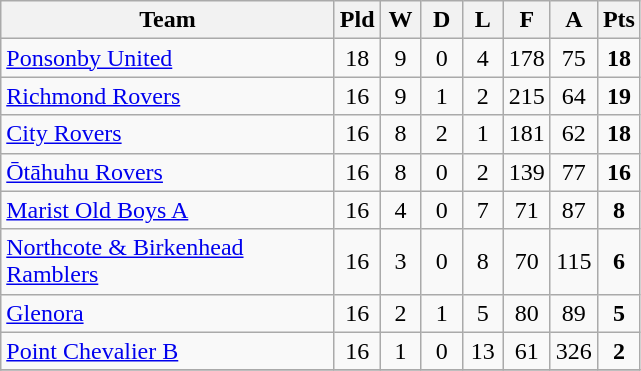<table class="wikitable" style="text-align:center;">
<tr>
<th width=215>Team</th>
<th width=20 abbr="Played">Pld</th>
<th width=20 abbr="Won">W</th>
<th width=20 abbr="Drawn">D</th>
<th width=20 abbr="Lost">L</th>
<th width=20 abbr="For">F</th>
<th width=20 abbr="Against">A</th>
<th width=20 abbr="Points">Pts</th>
</tr>
<tr>
<td style="text-align:left;"><a href='#'>Ponsonby United</a></td>
<td>18</td>
<td>9</td>
<td>0</td>
<td>4</td>
<td>178</td>
<td>75</td>
<td><strong>18</strong></td>
</tr>
<tr>
<td style="text-align:left;"><a href='#'>Richmond Rovers</a></td>
<td>16</td>
<td>9</td>
<td>1</td>
<td>2</td>
<td>215</td>
<td>64</td>
<td><strong>19</strong></td>
</tr>
<tr>
<td style="text-align:left;"><a href='#'>City Rovers</a></td>
<td>16</td>
<td>8</td>
<td>2</td>
<td>1</td>
<td>181</td>
<td>62</td>
<td><strong>18</strong></td>
</tr>
<tr>
<td style="text-align:left;"><a href='#'>Ōtāhuhu Rovers</a></td>
<td>16</td>
<td>8</td>
<td>0</td>
<td>2</td>
<td>139</td>
<td>77</td>
<td><strong>16</strong></td>
</tr>
<tr>
<td style="text-align:left;"><a href='#'>Marist Old Boys A</a></td>
<td>16</td>
<td>4</td>
<td>0</td>
<td>7</td>
<td>71</td>
<td>87</td>
<td><strong>8</strong></td>
</tr>
<tr>
<td style="text-align:left;"><a href='#'>Northcote & Birkenhead Ramblers</a></td>
<td>16</td>
<td>3</td>
<td>0</td>
<td>8</td>
<td>70</td>
<td>115</td>
<td><strong>6</strong></td>
</tr>
<tr>
<td style="text-align:left;"><a href='#'>Glenora</a></td>
<td>16</td>
<td>2</td>
<td>1</td>
<td>5</td>
<td>80</td>
<td>89</td>
<td><strong>5</strong></td>
</tr>
<tr>
<td style="text-align:left;"><a href='#'>Point Chevalier B</a></td>
<td>16</td>
<td>1</td>
<td>0</td>
<td>13</td>
<td>61</td>
<td>326</td>
<td><strong>2</strong></td>
</tr>
<tr>
</tr>
</table>
